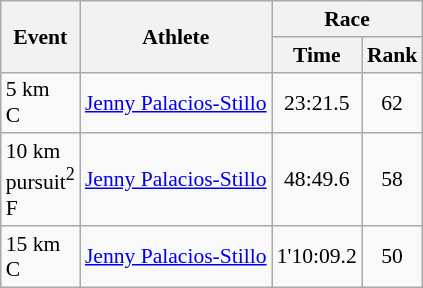<table class="wikitable" border="1" style="font-size:90%">
<tr>
<th rowspan=2>Event</th>
<th rowspan=2>Athlete</th>
<th colspan=4>Race</th>
</tr>
<tr>
<th>Time</th>
<th>Rank</th>
</tr>
<tr>
<td>5 km <br> C</td>
<td><a href='#'>Jenny Palacios-Stillo</a></td>
<td align=center>23:21.5</td>
<td align=center>62</td>
</tr>
<tr>
<td>10 km <br> pursuit<sup>2</sup> <br> F</td>
<td><a href='#'>Jenny Palacios-Stillo</a></td>
<td align=center>48:49.6</td>
<td align=center>58</td>
</tr>
<tr>
<td>15 km <br> C</td>
<td><a href='#'>Jenny Palacios-Stillo</a></td>
<td align=center>1'10:09.2</td>
<td align=center>50</td>
</tr>
</table>
